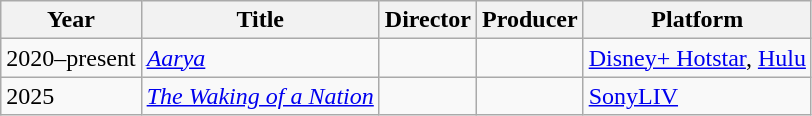<table class="wikitable sortable plainrowheaders">
<tr>
<th>Year</th>
<th>Title</th>
<th>Director</th>
<th>Producer</th>
<th>Platform</th>
</tr>
<tr>
<td>2020–present</td>
<td><em><a href='#'>Aarya</a></em></td>
<td></td>
<td></td>
<td><a href='#'>Disney+ Hotstar</a>, <a href='#'>Hulu</a></td>
</tr>
<tr>
<td>2025</td>
<td><em><a href='#'>The Waking of a Nation</a></em></td>
<td></td>
<td></td>
<td><a href='#'>SonyLIV</a></td>
</tr>
</table>
